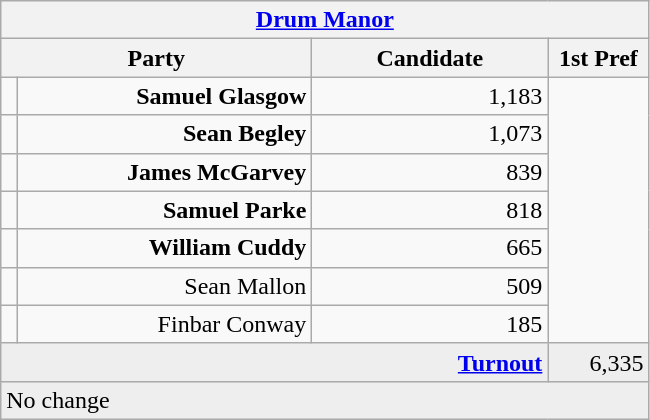<table class="wikitable">
<tr>
<th colspan="4" align="center"><a href='#'>Drum Manor</a></th>
</tr>
<tr>
<th colspan="2" align="center" width=200>Party</th>
<th width=150>Candidate</th>
<th width=60>1st Pref</th>
</tr>
<tr>
<td></td>
<td align="right"><strong>Samuel Glasgow</strong></td>
<td align="right">1,183</td>
</tr>
<tr>
<td></td>
<td align="right"><strong>Sean Begley</strong></td>
<td align="right">1,073</td>
</tr>
<tr>
<td></td>
<td align="right"><strong>James McGarvey</strong></td>
<td align="right">839</td>
</tr>
<tr>
<td></td>
<td align="right"><strong>Samuel Parke</strong></td>
<td align="right">818</td>
</tr>
<tr>
<td></td>
<td align="right"><strong>William Cuddy</strong></td>
<td align="right">665</td>
</tr>
<tr>
<td></td>
<td align="right">Sean Mallon</td>
<td align="right">509</td>
</tr>
<tr>
<td></td>
<td align="right">Finbar Conway</td>
<td align="right">185</td>
</tr>
<tr bgcolor="EEEEEE">
<td colspan=3 align="right"><strong><a href='#'>Turnout</a></strong></td>
<td align="right">6,335</td>
</tr>
<tr>
<td colspan=4 bgcolor="EEEEEE">No change</td>
</tr>
</table>
